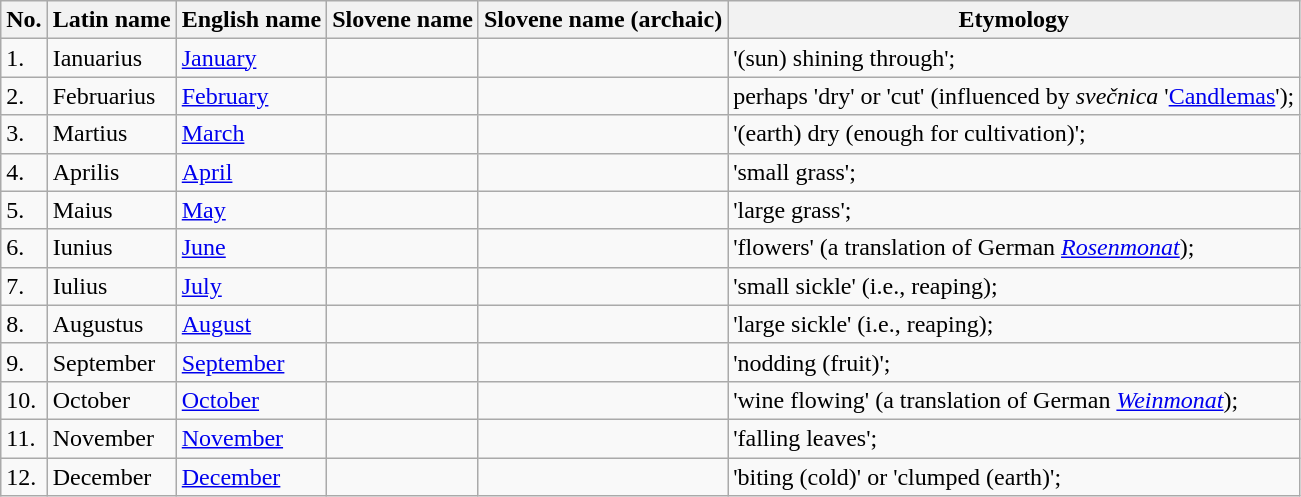<table class="wikitable">
<tr>
<th>No.</th>
<th>Latin name</th>
<th>English name</th>
<th>Slovene name</th>
<th>Slovene name (archaic)</th>
<th>Etymology</th>
</tr>
<tr>
<td>1.</td>
<td>Ianuarius</td>
<td><a href='#'>January</a></td>
<td></td>
<td></td>
<td>'(sun) shining through';</td>
</tr>
<tr>
<td>2.</td>
<td>Februarius</td>
<td><a href='#'>February</a></td>
<td></td>
<td></td>
<td>perhaps 'dry' or 'cut' (influenced by <em>svečnica</em> '<a href='#'>Candlemas</a>');</td>
</tr>
<tr>
<td>3.</td>
<td>Martius</td>
<td><a href='#'>March</a></td>
<td></td>
<td></td>
<td>'(earth) dry (enough for cultivation)';</td>
</tr>
<tr>
<td>4.</td>
<td>Aprilis</td>
<td><a href='#'>April</a></td>
<td></td>
<td></td>
<td>'small grass';</td>
</tr>
<tr>
<td>5.</td>
<td>Maius</td>
<td><a href='#'>May</a></td>
<td></td>
<td></td>
<td>'large grass';</td>
</tr>
<tr>
<td>6.</td>
<td>Iunius</td>
<td><a href='#'>June</a></td>
<td></td>
<td></td>
<td>'flowers' (a translation of German <a href='#'><em>Rosenmonat</em></a>);</td>
</tr>
<tr>
<td>7.</td>
<td>Iulius</td>
<td><a href='#'>July</a></td>
<td></td>
<td></td>
<td>'small sickle' (i.e., reaping);</td>
</tr>
<tr>
<td>8.</td>
<td>Augustus</td>
<td><a href='#'>August</a></td>
<td></td>
<td></td>
<td>'large sickle' (i.e., reaping);</td>
</tr>
<tr>
<td>9.</td>
<td>September</td>
<td><a href='#'>September</a></td>
<td></td>
<td></td>
<td>'nodding (fruit)';</td>
</tr>
<tr>
<td>10.</td>
<td>October</td>
<td><a href='#'>October</a></td>
<td></td>
<td></td>
<td>'wine flowing' (a translation of German <a href='#'><em>Weinmonat</em></a>);</td>
</tr>
<tr>
<td>11.</td>
<td>November</td>
<td><a href='#'>November</a></td>
<td></td>
<td></td>
<td>'falling leaves';</td>
</tr>
<tr>
<td>12.</td>
<td>December</td>
<td><a href='#'>December</a></td>
<td></td>
<td></td>
<td>'biting (cold)' or 'clumped (earth)';</td>
</tr>
</table>
